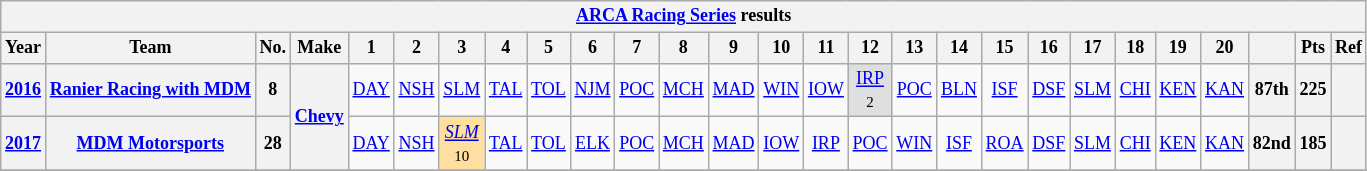<table class="wikitable" style="text-align:center; font-size:75%">
<tr>
<th colspan=45><a href='#'>ARCA Racing Series</a> results</th>
</tr>
<tr>
<th>Year</th>
<th>Team</th>
<th>No.</th>
<th>Make</th>
<th>1</th>
<th>2</th>
<th>3</th>
<th>4</th>
<th>5</th>
<th>6</th>
<th>7</th>
<th>8</th>
<th>9</th>
<th>10</th>
<th>11</th>
<th>12</th>
<th>13</th>
<th>14</th>
<th>15</th>
<th>16</th>
<th>17</th>
<th>18</th>
<th>19</th>
<th>20</th>
<th></th>
<th>Pts</th>
<th>Ref</th>
</tr>
<tr>
<th><a href='#'>2016</a></th>
<th><a href='#'>Ranier Racing with MDM</a></th>
<th>8</th>
<th rowspan=2><a href='#'>Chevy</a></th>
<td><a href='#'>DAY</a></td>
<td><a href='#'>NSH</a></td>
<td><a href='#'>SLM</a></td>
<td><a href='#'>TAL</a></td>
<td><a href='#'>TOL</a></td>
<td><a href='#'>NJM</a></td>
<td><a href='#'>POC</a></td>
<td><a href='#'>MCH</a></td>
<td><a href='#'>MAD</a></td>
<td><a href='#'>WIN</a></td>
<td><a href='#'>IOW</a></td>
<td style="background:#DFDFDF;"><a href='#'>IRP</a><br><small>2</small></td>
<td><a href='#'>POC</a></td>
<td><a href='#'>BLN</a></td>
<td><a href='#'>ISF</a></td>
<td><a href='#'>DSF</a></td>
<td><a href='#'>SLM</a></td>
<td><a href='#'>CHI</a></td>
<td><a href='#'>KEN</a></td>
<td><a href='#'>KAN</a></td>
<th>87th</th>
<th>225</th>
<th></th>
</tr>
<tr>
<th><a href='#'>2017</a></th>
<th><a href='#'>MDM Motorsports</a></th>
<th>28</th>
<td><a href='#'>DAY</a></td>
<td><a href='#'>NSH</a></td>
<td style="background:#FFDF9F;"><em><a href='#'>SLM</a></em><br><small>10</small></td>
<td><a href='#'>TAL</a></td>
<td><a href='#'>TOL</a></td>
<td><a href='#'>ELK</a></td>
<td><a href='#'>POC</a></td>
<td><a href='#'>MCH</a></td>
<td><a href='#'>MAD</a></td>
<td><a href='#'>IOW</a></td>
<td><a href='#'>IRP</a></td>
<td><a href='#'>POC</a></td>
<td><a href='#'>WIN</a></td>
<td><a href='#'>ISF</a></td>
<td><a href='#'>ROA</a></td>
<td><a href='#'>DSF</a></td>
<td><a href='#'>SLM</a></td>
<td><a href='#'>CHI</a></td>
<td><a href='#'>KEN</a></td>
<td><a href='#'>KAN</a></td>
<th>82nd</th>
<th>185</th>
<th></th>
</tr>
<tr>
</tr>
</table>
